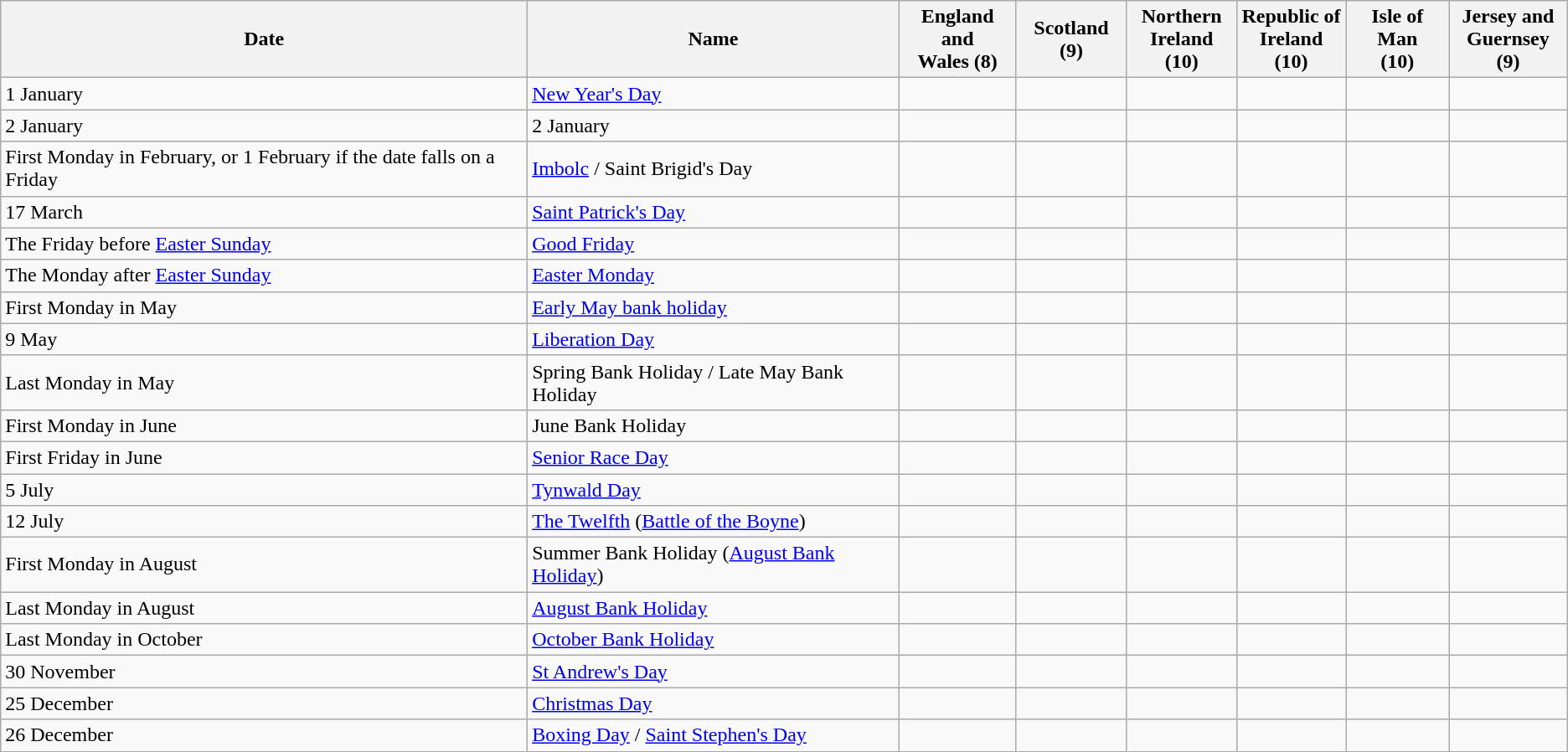<table class="wikitable sortable">
<tr>
<th>Date</th>
<th>Name</th>
<th>England and<br>Wales (8)</th>
<th>Scotland (9)</th>
<th>Northern<br>Ireland (10)</th>
<th>Republic of<br>Ireland (10)</th>
<th>Isle of Man<br>(10)</th>
<th>Jersey and<br>Guernsey (9)</th>
</tr>
<tr>
<td>1 January</td>
<td><a href='#'>New Year's Day</a></td>
<td style="text-align:center;"></td>
<td style="text-align:center;"></td>
<td style="text-align:center;"></td>
<td style="text-align:center;"></td>
<td style="text-align:center;"></td>
<td style="text-align:center;"></td>
</tr>
<tr>
<td>2 January</td>
<td>2 January</td>
<td></td>
<td style="text-align:center;"></td>
<td></td>
<td></td>
<td></td>
<td></td>
</tr>
<tr>
<td>First Monday in February, or 1 February if the date falls on a Friday</td>
<td><a href='#'>Imbolc</a> / Saint Brigid's Day</td>
<td></td>
<td></td>
<td></td>
<td style="text-align:center;"></td>
<td></td>
<td></td>
</tr>
<tr>
<td>17 March</td>
<td><a href='#'>Saint Patrick's Day</a></td>
<td></td>
<td></td>
<td style="text-align:center;"></td>
<td style="text-align:center;"></td>
<td></td>
<td></td>
</tr>
<tr>
<td>The Friday before <a href='#'>Easter Sunday</a></td>
<td><a href='#'>Good Friday</a></td>
<td style="text-align:center;"></td>
<td style="text-align:center;"></td>
<td style="text-align:center;"></td>
<td></td>
<td style="text-align:center;"></td>
<td style="text-align:center;"></td>
</tr>
<tr>
<td>The Monday after <a href='#'>Easter Sunday</a></td>
<td><a href='#'>Easter Monday</a></td>
<td style="text-align:center;"></td>
<td></td>
<td style="text-align:center;"></td>
<td style="text-align:center;"></td>
<td style="text-align:center;"></td>
<td style="text-align:center;"></td>
</tr>
<tr>
<td>First Monday in May</td>
<td><a href='#'>Early May bank holiday</a></td>
<td style="text-align:center;"></td>
<td style="text-align:center;"></td>
<td style="text-align:center;"></td>
<td style="text-align:center;"></td>
<td style="text-align:center;"></td>
<td style="text-align:center;"></td>
</tr>
<tr>
<td>9 May</td>
<td><a href='#'>Liberation Day</a></td>
<td></td>
<td></td>
<td></td>
<td></td>
<td></td>
<td style="text-align:center;"></td>
</tr>
<tr>
<td>Last Monday in May</td>
<td>Spring Bank Holiday / Late May Bank Holiday</td>
<td style="text-align:center;"></td>
<td style="text-align:center;"></td>
<td style="text-align:center;"></td>
<td></td>
<td style="text-align:center;"></td>
<td style="text-align:center;"></td>
</tr>
<tr>
<td>First Monday in June</td>
<td>June Bank Holiday</td>
<td></td>
<td></td>
<td></td>
<td style="text-align:center;"></td>
<td></td>
<td></td>
</tr>
<tr>
<td>First Friday in June</td>
<td><a href='#'>Senior Race Day</a></td>
<td></td>
<td></td>
<td></td>
<td></td>
<td style="text-align:center;"></td>
<td></td>
</tr>
<tr>
<td>5 July</td>
<td><a href='#'>Tynwald Day</a></td>
<td></td>
<td></td>
<td></td>
<td></td>
<td style="text-align:center;"></td>
<td></td>
</tr>
<tr>
<td>12 July</td>
<td><a href='#'>The Twelfth</a> (<a href='#'>Battle of the Boyne</a>)</td>
<td></td>
<td></td>
<td style="text-align:center;"></td>
<td></td>
<td></td>
<td></td>
</tr>
<tr>
<td>First Monday in August</td>
<td>Summer Bank Holiday (<a href='#'>August Bank Holiday</a>)</td>
<td></td>
<td style="text-align:center;"></td>
<td></td>
<td style="text-align:center;"></td>
<td></td>
<td></td>
</tr>
<tr>
<td>Last Monday in August</td>
<td><a href='#'>August Bank Holiday</a></td>
<td style="text-align:center;"></td>
<td></td>
<td style="text-align:center;"></td>
<td></td>
<td style="text-align:center;"></td>
<td style="text-align:center;"></td>
</tr>
<tr>
<td>Last Monday in October</td>
<td><a href='#'>October Bank Holiday</a></td>
<td></td>
<td></td>
<td></td>
<td style="text-align:center;"></td>
<td></td>
<td></td>
</tr>
<tr>
<td>30 November</td>
<td><a href='#'>St Andrew's Day</a></td>
<td></td>
<td style="text-align:center;"></td>
<td></td>
<td></td>
<td></td>
<td></td>
</tr>
<tr>
<td>25 December</td>
<td><a href='#'>Christmas Day</a></td>
<td style="text-align:center;"></td>
<td style="text-align:center;"></td>
<td style="text-align:center;"></td>
<td style="text-align:center;"></td>
<td style="text-align:center;"></td>
<td style="text-align:center;"></td>
</tr>
<tr>
<td>26 December</td>
<td><a href='#'>Boxing Day</a> / <a href='#'>Saint Stephen's Day</a></td>
<td style="text-align:center;"></td>
<td style="text-align:center;"></td>
<td style="text-align:center;"></td>
<td style="text-align:center;"></td>
<td style="text-align:center;"></td>
<td style="text-align:center;"></td>
</tr>
</table>
